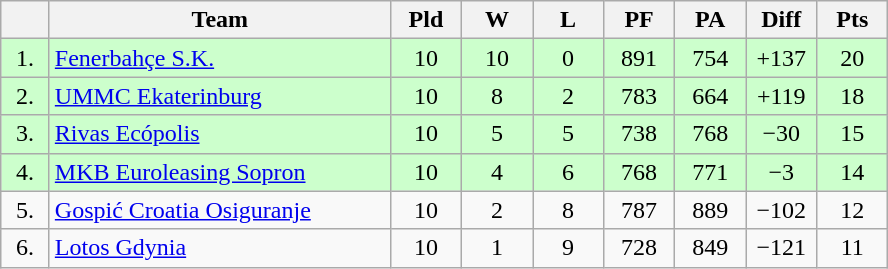<table class="wikitable" style="text-align:center">
<tr>
<th width=25></th>
<th width=220>Team</th>
<th width=40>Pld</th>
<th width=40>W</th>
<th width=40>L</th>
<th width=40>PF</th>
<th width=40>PA</th>
<th width=40>Diff</th>
<th width=40>Pts</th>
</tr>
<tr style="background:#ccffcc;">
<td>1.</td>
<td align=left> <a href='#'>Fenerbahçe S.K.</a></td>
<td>10</td>
<td>10</td>
<td>0</td>
<td>891</td>
<td>754</td>
<td>+137</td>
<td>20</td>
</tr>
<tr style="background:#ccffcc;">
<td>2.</td>
<td align=left> <a href='#'>UMMC Ekaterinburg</a></td>
<td>10</td>
<td>8</td>
<td>2</td>
<td>783</td>
<td>664</td>
<td>+119</td>
<td>18</td>
</tr>
<tr style="background:#ccffcc;">
<td>3.</td>
<td align=left> <a href='#'>Rivas Ecópolis</a></td>
<td>10</td>
<td>5</td>
<td>5</td>
<td>738</td>
<td>768</td>
<td>−30</td>
<td>15</td>
</tr>
<tr style="background:#ccffcc;">
<td>4.</td>
<td align=left> <a href='#'>MKB Euroleasing Sopron</a></td>
<td>10</td>
<td>4</td>
<td>6</td>
<td>768</td>
<td>771</td>
<td>−3</td>
<td>14</td>
</tr>
<tr>
<td>5.</td>
<td align=left> <a href='#'>Gospić Croatia Osiguranje</a></td>
<td>10</td>
<td>2</td>
<td>8</td>
<td>787</td>
<td>889</td>
<td>−102</td>
<td>12</td>
</tr>
<tr>
<td>6.</td>
<td align=left> <a href='#'>Lotos Gdynia</a></td>
<td>10</td>
<td>1</td>
<td>9</td>
<td>728</td>
<td>849</td>
<td>−121</td>
<td>11</td>
</tr>
</table>
